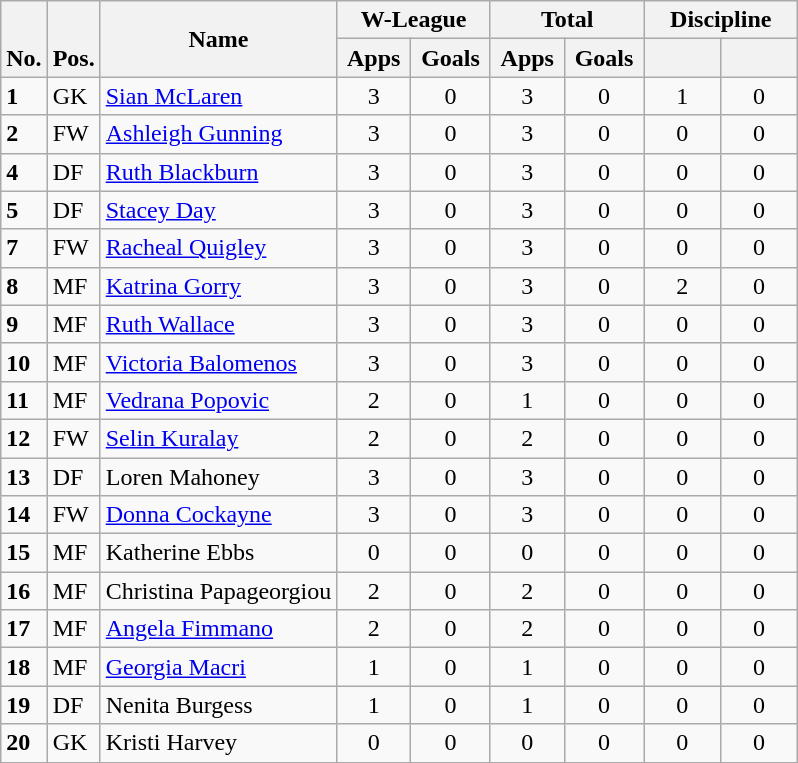<table class="wikitable" style="text-align:center">
<tr>
<th rowspan="2" valign="bottom">No.</th>
<th rowspan="2" valign="bottom">Pos.</th>
<th rowspan="2">Name</th>
<th colspan="2" width="95">W-League</th>
<th colspan="2" width="95">Total</th>
<th colspan="2" width="95">Discipline</th>
</tr>
<tr>
<th>Apps</th>
<th>Goals</th>
<th>Apps</th>
<th>Goals</th>
<th></th>
<th></th>
</tr>
<tr>
<td align="left"><strong>1</strong></td>
<td align="left">GK</td>
<td align="left"> <a href='#'>Sian McLaren</a></td>
<td>3</td>
<td>0</td>
<td>3</td>
<td>0</td>
<td>1</td>
<td>0</td>
</tr>
<tr>
<td align="left"><strong>2</strong></td>
<td align="left">FW</td>
<td align="left"> <a href='#'>Ashleigh Gunning</a></td>
<td>3</td>
<td>0</td>
<td>3</td>
<td>0</td>
<td>0</td>
<td>0</td>
</tr>
<tr>
<td align="left"><strong>4</strong></td>
<td align="left">DF</td>
<td align="left"> <a href='#'>Ruth Blackburn</a></td>
<td>3</td>
<td>0</td>
<td>3</td>
<td>0</td>
<td>0</td>
<td>0</td>
</tr>
<tr>
<td align="left"><strong>5</strong></td>
<td align="left">DF</td>
<td align="left"> <a href='#'>Stacey Day</a></td>
<td>3</td>
<td>0</td>
<td>3</td>
<td>0</td>
<td>0</td>
<td>0</td>
</tr>
<tr>
<td align="left"><strong>7</strong></td>
<td align="left">FW</td>
<td align="left"> <a href='#'>Racheal Quigley</a></td>
<td>3</td>
<td>0</td>
<td>3</td>
<td>0</td>
<td>0</td>
<td>0</td>
</tr>
<tr>
<td align="left"><strong>8</strong></td>
<td align="left">MF</td>
<td align="left"> <a href='#'>Katrina Gorry</a></td>
<td>3</td>
<td>0</td>
<td>3</td>
<td>0</td>
<td>2</td>
<td>0</td>
</tr>
<tr>
<td align="left"><strong>9</strong></td>
<td align="left">MF</td>
<td align="left"> <a href='#'>Ruth Wallace</a></td>
<td>3</td>
<td>0</td>
<td>3</td>
<td>0</td>
<td>0</td>
<td>0</td>
</tr>
<tr>
<td align="left"><strong>10</strong></td>
<td align="left">MF</td>
<td align="left"> <a href='#'>Victoria Balomenos</a></td>
<td>3</td>
<td>0</td>
<td>3</td>
<td>0</td>
<td>0</td>
<td>0</td>
</tr>
<tr>
<td align="left"><strong>11</strong></td>
<td align="left">MF</td>
<td align="left"> <a href='#'>Vedrana Popovic</a></td>
<td>2</td>
<td>0</td>
<td>1</td>
<td>0</td>
<td>0</td>
<td>0</td>
</tr>
<tr>
<td align="left"><strong>12</strong></td>
<td align="left">FW</td>
<td align="left"> <a href='#'>Selin Kuralay</a></td>
<td>2</td>
<td>0</td>
<td>2</td>
<td>0</td>
<td>0</td>
<td>0</td>
</tr>
<tr>
<td align="left"><strong>13</strong></td>
<td align="left">DF</td>
<td align="left"> Loren Mahoney</td>
<td>3</td>
<td>0</td>
<td>3</td>
<td>0</td>
<td>0</td>
<td>0</td>
</tr>
<tr>
<td align="left"><strong>14</strong></td>
<td align="left">FW</td>
<td align="left"> <a href='#'>Donna Cockayne</a></td>
<td>3</td>
<td>0</td>
<td>3</td>
<td>0</td>
<td>0</td>
<td>0</td>
</tr>
<tr>
<td align="left"><strong>15</strong></td>
<td align="left">MF</td>
<td align="left"> Katherine Ebbs</td>
<td>0</td>
<td>0</td>
<td>0</td>
<td>0</td>
<td>0</td>
<td>0</td>
</tr>
<tr>
<td align="left"><strong>16</strong></td>
<td align="left">MF</td>
<td align="left"> Christina Papageorgiou</td>
<td>2</td>
<td>0</td>
<td>2</td>
<td>0</td>
<td>0</td>
<td>0</td>
</tr>
<tr>
<td align="left"><strong>17</strong></td>
<td align="left">MF</td>
<td align="left"> <a href='#'>Angela Fimmano</a></td>
<td>2</td>
<td>0</td>
<td>2</td>
<td>0</td>
<td>0</td>
<td>0</td>
</tr>
<tr>
<td align="left"><strong>18</strong></td>
<td align="left">MF</td>
<td align="left"> <a href='#'>Georgia Macri</a></td>
<td>1</td>
<td>0</td>
<td>1</td>
<td>0</td>
<td>0</td>
<td>0</td>
</tr>
<tr>
<td align="left"><strong>19</strong></td>
<td align="left">DF</td>
<td align="left"> Nenita Burgess</td>
<td>1</td>
<td>0</td>
<td>1</td>
<td>0</td>
<td>0</td>
<td>0</td>
</tr>
<tr>
<td align="left"><strong>20</strong></td>
<td align="left">GK</td>
<td align="left"> Kristi Harvey</td>
<td>0</td>
<td>0</td>
<td>0</td>
<td>0</td>
<td>0</td>
<td>0</td>
</tr>
<tr>
</tr>
</table>
